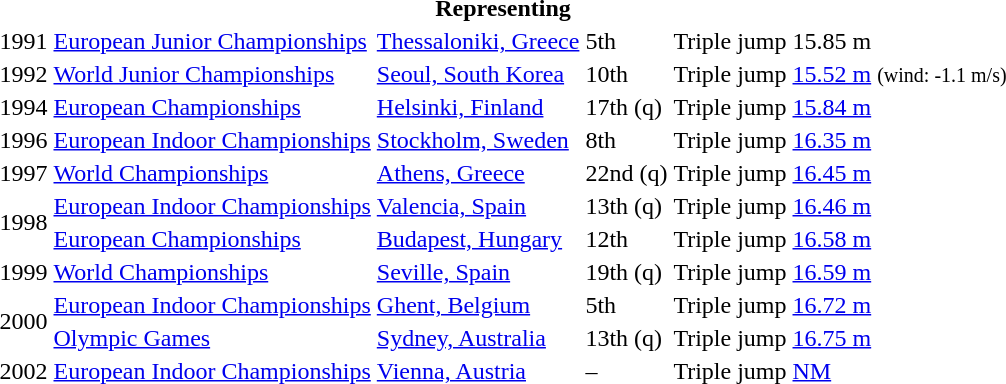<table>
<tr>
<th colspan="6">Representing </th>
</tr>
<tr>
<td>1991</td>
<td><a href='#'>European Junior Championships</a></td>
<td><a href='#'>Thessaloniki, Greece</a></td>
<td>5th</td>
<td>Triple jump</td>
<td>15.85 m</td>
</tr>
<tr>
<td>1992</td>
<td><a href='#'>World Junior Championships</a></td>
<td><a href='#'>Seoul, South Korea</a></td>
<td>10th</td>
<td>Triple jump</td>
<td><a href='#'>15.52 m</a>  <small>(wind: -1.1 m/s)</small></td>
</tr>
<tr>
<td>1994</td>
<td><a href='#'>European Championships</a></td>
<td><a href='#'>Helsinki, Finland</a></td>
<td>17th (q)</td>
<td>Triple jump</td>
<td><a href='#'>15.84 m</a></td>
</tr>
<tr>
<td>1996</td>
<td><a href='#'>European Indoor Championships</a></td>
<td><a href='#'>Stockholm, Sweden</a></td>
<td>8th</td>
<td>Triple jump</td>
<td><a href='#'>16.35 m</a></td>
</tr>
<tr>
<td>1997</td>
<td><a href='#'>World Championships</a></td>
<td><a href='#'>Athens, Greece</a></td>
<td>22nd (q)</td>
<td>Triple jump</td>
<td><a href='#'>16.45 m</a></td>
</tr>
<tr>
<td rowspan=2>1998</td>
<td><a href='#'>European Indoor Championships</a></td>
<td><a href='#'>Valencia, Spain</a></td>
<td>13th (q)</td>
<td>Triple jump</td>
<td><a href='#'>16.46 m</a></td>
</tr>
<tr>
<td><a href='#'>European Championships</a></td>
<td><a href='#'>Budapest, Hungary</a></td>
<td>12th</td>
<td>Triple jump</td>
<td><a href='#'>16.58 m</a></td>
</tr>
<tr>
<td>1999</td>
<td><a href='#'>World Championships</a></td>
<td><a href='#'>Seville, Spain</a></td>
<td>19th (q)</td>
<td>Triple jump</td>
<td><a href='#'>16.59 m</a></td>
</tr>
<tr>
<td rowspan=2>2000</td>
<td><a href='#'>European Indoor Championships</a></td>
<td><a href='#'>Ghent, Belgium</a></td>
<td>5th</td>
<td>Triple jump</td>
<td><a href='#'>16.72 m</a></td>
</tr>
<tr>
<td><a href='#'>Olympic Games</a></td>
<td><a href='#'>Sydney, Australia</a></td>
<td>13th (q)</td>
<td>Triple jump</td>
<td><a href='#'>16.75 m</a></td>
</tr>
<tr>
<td>2002</td>
<td><a href='#'>European Indoor Championships</a></td>
<td><a href='#'>Vienna, Austria</a></td>
<td>–</td>
<td>Triple jump</td>
<td><a href='#'>NM</a></td>
</tr>
</table>
